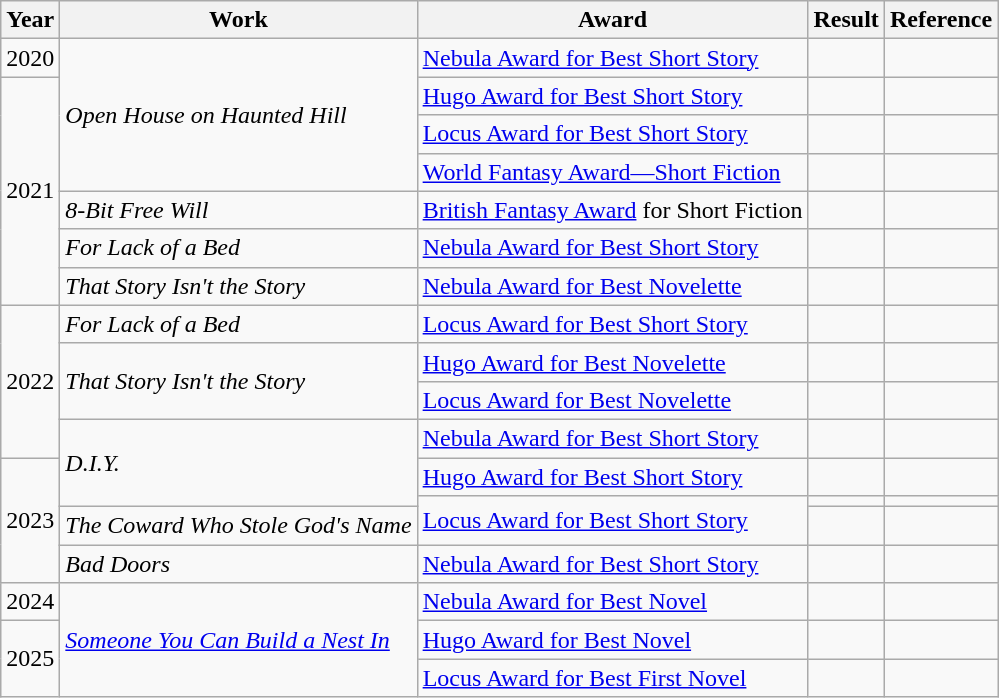<table class="wikitable sortable">
<tr>
<th>Year</th>
<th>Work</th>
<th>Award</th>
<th>Result</th>
<th>Reference</th>
</tr>
<tr>
<td>2020</td>
<td rowspan=4><em>Open House on Haunted Hill</em></td>
<td><a href='#'>Nebula Award for Best Short Story</a></td>
<td></td>
<td></td>
</tr>
<tr>
<td rowspan=6>2021</td>
<td><a href='#'>Hugo Award for Best Short Story</a></td>
<td></td>
<td></td>
</tr>
<tr>
<td><a href='#'>Locus Award for Best Short Story</a></td>
<td></td>
<td></td>
</tr>
<tr>
<td><a href='#'>World Fantasy Award—Short Fiction</a></td>
<td></td>
<td></td>
</tr>
<tr>
<td><em>8-Bit Free Will</em></td>
<td><a href='#'>British Fantasy Award</a> for Short Fiction</td>
<td></td>
<td></td>
</tr>
<tr>
<td><em>For Lack of a Bed</em></td>
<td><a href='#'>Nebula Award for Best Short Story</a></td>
<td></td>
<td></td>
</tr>
<tr>
<td><em>That Story Isn't the Story</em></td>
<td><a href='#'>Nebula Award for Best Novelette</a></td>
<td></td>
<td></td>
</tr>
<tr>
<td rowspan=4>2022</td>
<td><em>For Lack of a Bed</em></td>
<td><a href='#'>Locus Award for Best Short Story</a></td>
<td></td>
<td></td>
</tr>
<tr>
<td rowspan=2><em>That Story Isn't the Story</em></td>
<td><a href='#'>Hugo Award for Best Novelette</a></td>
<td></td>
<td></td>
</tr>
<tr>
<td><a href='#'>Locus Award for Best Novelette</a></td>
<td></td>
<td></td>
</tr>
<tr>
<td rowspan=3><em>D.I.Y.</em></td>
<td><a href='#'>Nebula Award for Best Short Story</a></td>
<td></td>
<td></td>
</tr>
<tr>
<td rowspan=4>2023</td>
<td><a href='#'>Hugo Award for Best Short Story</a></td>
<td></td>
<td></td>
</tr>
<tr>
<td rowspan=2><a href='#'>Locus Award for Best Short Story</a></td>
<td></td>
<td></td>
</tr>
<tr>
<td><em>The Coward Who Stole God's Name</em></td>
<td></td>
<td></td>
</tr>
<tr>
<td><em>Bad Doors</em></td>
<td><a href='#'>Nebula Award for Best Short Story</a></td>
<td></td>
<td></td>
</tr>
<tr>
<td>2024</td>
<td rowspan=3><em><a href='#'>Someone You Can Build a Nest In</a></em></td>
<td><a href='#'>Nebula Award for Best Novel</a></td>
<td></td>
<td></td>
</tr>
<tr>
<td rowspan=2>2025</td>
<td><a href='#'>Hugo Award for Best Novel</a></td>
<td></td>
<td></td>
</tr>
<tr>
<td><a href='#'>Locus Award for Best First Novel</a></td>
<td></td>
<td></td>
</tr>
</table>
